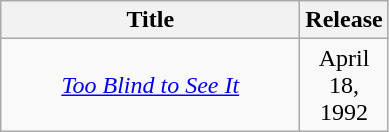<table class="wikitable plainrowheaders" style="text-align:center;">
<tr>
<th scope="col" rowspan="1" style="width:12em;">Title</th>
<th scope="col" rowspan="1" style="width:1em;">Release</th>
</tr>
<tr>
<td><em><a href='#'>Too Blind to See It</a></em></td>
<td>April 18, 1992</td>
</tr>
</table>
